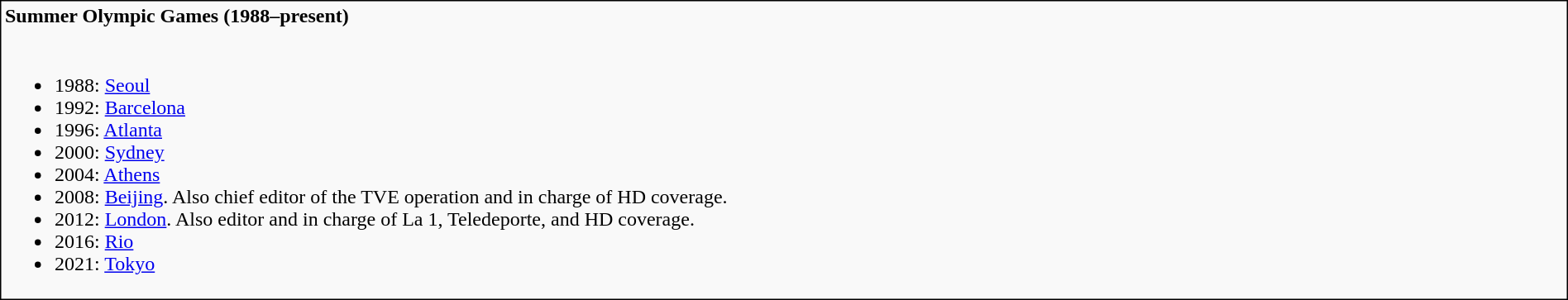<table class="collapsible collapsed" style="width:100%; border:1px solid black; background:#f9f9f9;">
<tr>
<th align="left">Summer Olympic Games (1988–present)</th>
</tr>
<tr>
<td><br><ul><li>1988: <a href='#'>Seoul</a></li><li>1992: <a href='#'>Barcelona</a></li><li>1996: <a href='#'>Atlanta</a></li><li>2000: <a href='#'>Sydney</a></li><li>2004: <a href='#'>Athens</a></li><li>2008: <a href='#'>Beijing</a>. Also chief editor of the TVE operation and in charge of HD coverage.</li><li>2012: <a href='#'>London</a>. Also editor and in charge of La 1, Teledeporte, and HD coverage.</li><li>2016: <a href='#'>Rio</a></li><li>2021: <a href='#'>Tokyo</a></li></ul></td>
</tr>
</table>
